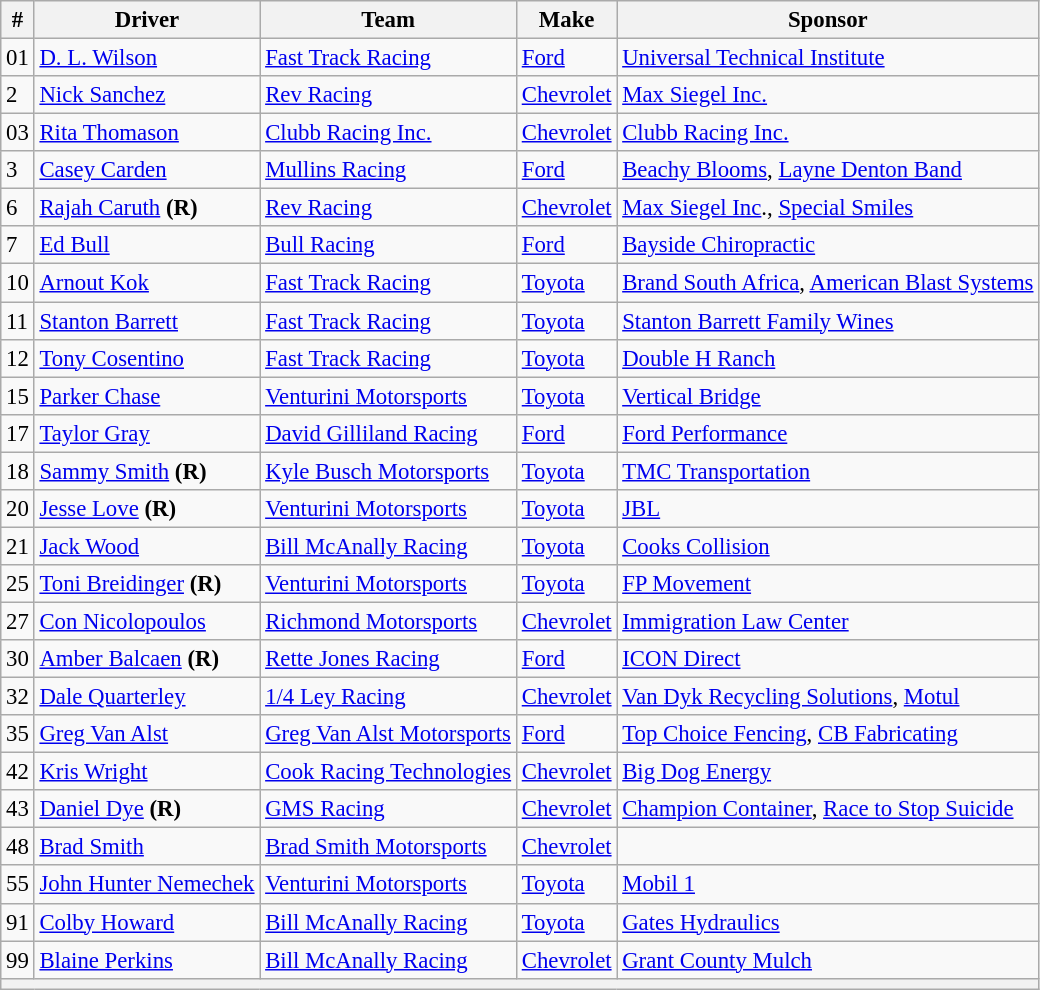<table class="wikitable" style="font-size:95%">
<tr>
<th>#</th>
<th>Driver</th>
<th>Team</th>
<th>Make</th>
<th>Sponsor</th>
</tr>
<tr>
<td>01</td>
<td><a href='#'>D. L. Wilson</a></td>
<td><a href='#'>Fast Track Racing</a></td>
<td><a href='#'>Ford</a></td>
<td><a href='#'>Universal Technical Institute</a></td>
</tr>
<tr>
<td>2</td>
<td><a href='#'>Nick Sanchez</a></td>
<td><a href='#'>Rev Racing</a></td>
<td><a href='#'>Chevrolet</a></td>
<td><a href='#'>Max Siegel Inc.</a></td>
</tr>
<tr>
<td>03</td>
<td><a href='#'>Rita Thomason</a></td>
<td><a href='#'>Clubb Racing Inc.</a></td>
<td><a href='#'>Chevrolet</a></td>
<td><a href='#'>Clubb Racing Inc.</a></td>
</tr>
<tr>
<td>3</td>
<td><a href='#'>Casey Carden</a></td>
<td><a href='#'>Mullins Racing</a></td>
<td><a href='#'>Ford</a></td>
<td><a href='#'>Beachy Blooms</a>, <a href='#'>Layne Denton Band</a></td>
</tr>
<tr>
<td>6</td>
<td><a href='#'>Rajah Caruth</a> <strong>(R)</strong></td>
<td><a href='#'>Rev Racing</a></td>
<td><a href='#'>Chevrolet</a></td>
<td><a href='#'>Max Siegel Inc</a>., <a href='#'>Special Smiles</a></td>
</tr>
<tr>
<td>7</td>
<td><a href='#'>Ed Bull</a></td>
<td><a href='#'>Bull Racing</a></td>
<td><a href='#'>Ford</a></td>
<td><a href='#'>Bayside Chiropractic</a></td>
</tr>
<tr>
<td>10</td>
<td><a href='#'>Arnout Kok</a></td>
<td><a href='#'>Fast Track Racing</a></td>
<td><a href='#'>Toyota</a></td>
<td><a href='#'>Brand South Africa</a>, <a href='#'>American Blast Systems</a></td>
</tr>
<tr>
<td>11</td>
<td><a href='#'>Stanton Barrett</a></td>
<td><a href='#'>Fast Track Racing</a></td>
<td><a href='#'>Toyota</a></td>
<td><a href='#'>Stanton Barrett Family Wines</a></td>
</tr>
<tr>
<td>12</td>
<td><a href='#'>Tony Cosentino</a></td>
<td><a href='#'>Fast Track Racing</a></td>
<td><a href='#'>Toyota</a></td>
<td><a href='#'>Double H Ranch</a></td>
</tr>
<tr>
<td>15</td>
<td><a href='#'>Parker Chase</a></td>
<td><a href='#'>Venturini Motorsports</a></td>
<td><a href='#'>Toyota</a></td>
<td><a href='#'>Vertical Bridge</a></td>
</tr>
<tr>
<td>17</td>
<td><a href='#'>Taylor Gray</a></td>
<td><a href='#'>David Gilliland Racing</a></td>
<td><a href='#'>Ford</a></td>
<td><a href='#'>Ford Performance</a></td>
</tr>
<tr>
<td>18</td>
<td><a href='#'>Sammy Smith</a> <strong>(R)</strong></td>
<td><a href='#'>Kyle Busch Motorsports</a></td>
<td><a href='#'>Toyota</a></td>
<td><a href='#'>TMC Transportation</a></td>
</tr>
<tr>
<td>20</td>
<td><a href='#'>Jesse Love</a> <strong>(R)</strong></td>
<td><a href='#'>Venturini Motorsports</a></td>
<td><a href='#'>Toyota</a></td>
<td><a href='#'>JBL</a></td>
</tr>
<tr>
<td>21</td>
<td><a href='#'>Jack Wood</a></td>
<td><a href='#'>Bill McAnally Racing</a></td>
<td><a href='#'>Toyota</a></td>
<td><a href='#'>Cooks Collision</a></td>
</tr>
<tr>
<td>25</td>
<td><a href='#'>Toni Breidinger</a> <strong>(R)</strong></td>
<td><a href='#'>Venturini Motorsports</a></td>
<td><a href='#'>Toyota</a></td>
<td><a href='#'>FP Movement</a></td>
</tr>
<tr>
<td>27</td>
<td><a href='#'>Con Nicolopoulos</a></td>
<td><a href='#'>Richmond Motorsports</a></td>
<td><a href='#'>Chevrolet</a></td>
<td><a href='#'>Immigration Law Center</a></td>
</tr>
<tr>
<td>30</td>
<td><a href='#'>Amber Balcaen</a> <strong>(R)</strong></td>
<td><a href='#'>Rette Jones Racing</a></td>
<td><a href='#'>Ford</a></td>
<td><a href='#'>ICON Direct</a></td>
</tr>
<tr>
<td>32</td>
<td><a href='#'>Dale Quarterley</a></td>
<td><a href='#'>1/4 Ley Racing</a></td>
<td><a href='#'>Chevrolet</a></td>
<td><a href='#'>Van Dyk Recycling Solutions</a>, <a href='#'>Motul</a></td>
</tr>
<tr>
<td>35</td>
<td><a href='#'>Greg Van Alst</a></td>
<td><a href='#'>Greg Van Alst Motorsports</a></td>
<td><a href='#'>Ford</a></td>
<td><a href='#'>Top Choice Fencing</a>, <a href='#'>CB Fabricating</a></td>
</tr>
<tr>
<td>42</td>
<td><a href='#'>Kris Wright</a></td>
<td><a href='#'>Cook Racing Technologies</a></td>
<td><a href='#'>Chevrolet</a></td>
<td><a href='#'>Big Dog Energy</a></td>
</tr>
<tr>
<td>43</td>
<td><a href='#'>Daniel Dye</a> <strong>(R)</strong></td>
<td><a href='#'>GMS Racing</a></td>
<td><a href='#'>Chevrolet</a></td>
<td><a href='#'>Champion Container</a>, <a href='#'>Race to Stop Suicide</a></td>
</tr>
<tr>
<td>48</td>
<td><a href='#'>Brad Smith</a></td>
<td><a href='#'>Brad Smith Motorsports</a></td>
<td><a href='#'>Chevrolet</a></td>
<td></td>
</tr>
<tr>
<td>55</td>
<td><a href='#'>John Hunter Nemechek</a></td>
<td><a href='#'>Venturini Motorsports</a></td>
<td><a href='#'>Toyota</a></td>
<td><a href='#'>Mobil 1</a></td>
</tr>
<tr>
<td>91</td>
<td><a href='#'>Colby Howard</a></td>
<td><a href='#'>Bill McAnally Racing</a></td>
<td><a href='#'>Toyota</a></td>
<td><a href='#'>Gates Hydraulics</a></td>
</tr>
<tr>
<td>99</td>
<td><a href='#'>Blaine Perkins</a></td>
<td><a href='#'>Bill McAnally Racing</a></td>
<td><a href='#'>Chevrolet</a></td>
<td><a href='#'>Grant County Mulch</a></td>
</tr>
<tr>
<th colspan="5"></th>
</tr>
</table>
